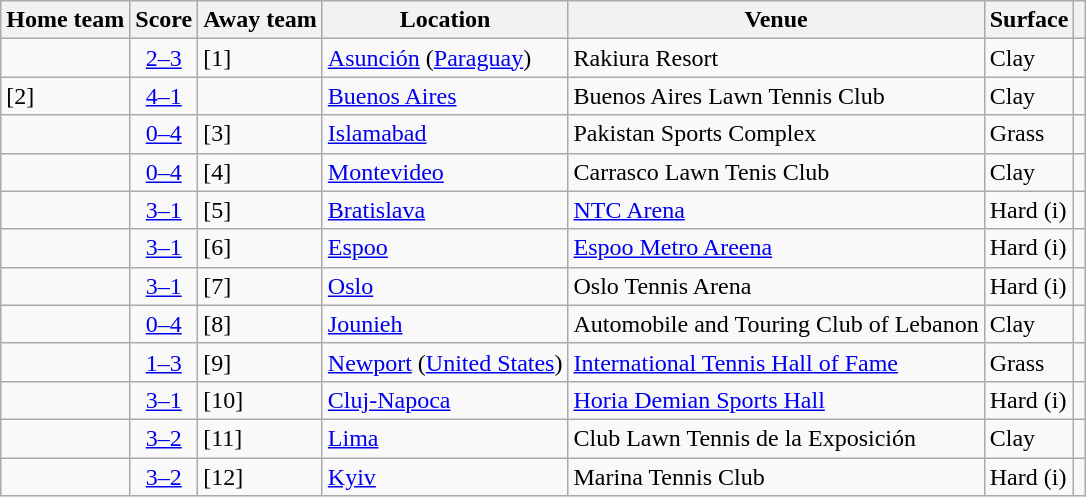<table class="wikitable">
<tr>
<th>Home team</th>
<th>Score</th>
<th>Away team</th>
<th>Location</th>
<th>Venue</th>
<th>Surface</th>
<th></th>
</tr>
<tr>
<td></td>
<td style="text-align:center;"><a href='#'>2–3</a></td>
<td><strong></strong> [1]</td>
<td><a href='#'>Asunción</a> (<a href='#'>Paraguay</a>)</td>
<td>Rakiura Resort</td>
<td>Clay</td>
<td></td>
</tr>
<tr>
<td><strong></strong> [2]</td>
<td style="text-align:center;"><a href='#'>4–1</a></td>
<td></td>
<td><a href='#'>Buenos Aires</a></td>
<td>Buenos Aires Lawn Tennis Club</td>
<td>Clay</td>
<td></td>
</tr>
<tr>
<td></td>
<td style="text-align:center;"><a href='#'>0–4</a></td>
<td><strong></strong> [3]</td>
<td><a href='#'>Islamabad</a></td>
<td>Pakistan Sports Complex</td>
<td>Grass</td>
<td></td>
</tr>
<tr>
<td></td>
<td style="text-align:center;"><a href='#'>0–4</a></td>
<td><strong></strong> [4]</td>
<td><a href='#'>Montevideo</a></td>
<td>Carrasco Lawn Tenis Club</td>
<td>Clay</td>
<td></td>
</tr>
<tr>
<td><strong></strong></td>
<td style="text-align:center;"><a href='#'>3–1</a></td>
<td> [5]</td>
<td><a href='#'>Bratislava</a></td>
<td><a href='#'>NTC Arena</a></td>
<td>Hard (i)</td>
<td></td>
</tr>
<tr>
<td><strong></strong></td>
<td style="text-align:center;"><a href='#'>3–1</a></td>
<td> [6]</td>
<td><a href='#'>Espoo</a></td>
<td><a href='#'>Espoo Metro Areena</a></td>
<td>Hard (i)</td>
<td></td>
</tr>
<tr>
<td><strong></strong></td>
<td style="text-align:center;"><a href='#'>3–1</a></td>
<td> [7]</td>
<td><a href='#'>Oslo</a></td>
<td>Oslo Tennis Arena</td>
<td>Hard (i)</td>
<td></td>
</tr>
<tr>
<td></td>
<td style="text-align:center;"><a href='#'>0–4</a></td>
<td><strong></strong> [8]</td>
<td><a href='#'>Jounieh</a></td>
<td>Automobile and Touring Club of Lebanon</td>
<td>Clay</td>
<td></td>
</tr>
<tr>
<td></td>
<td style="text-align:center;"><a href='#'>1–3</a></td>
<td><strong></strong> [9]</td>
<td><a href='#'>Newport</a> (<a href='#'>United States</a>)</td>
<td><a href='#'>International Tennis Hall of Fame</a></td>
<td>Grass</td>
<td></td>
</tr>
<tr>
<td><strong></strong></td>
<td style="text-align:center;"><a href='#'>3–1</a></td>
<td> [10]</td>
<td><a href='#'>Cluj-Napoca</a></td>
<td><a href='#'>Horia Demian Sports Hall</a></td>
<td>Hard (i)</td>
<td></td>
</tr>
<tr>
<td><strong></strong></td>
<td style="text-align:center;"><a href='#'>3–2</a></td>
<td> [11]</td>
<td><a href='#'>Lima</a></td>
<td>Club Lawn Tennis de la Exposición</td>
<td>Clay</td>
<td></td>
</tr>
<tr>
<td><strong></strong></td>
<td style="text-align:center;"><a href='#'>3–2</a></td>
<td> [12]</td>
<td><a href='#'>Kyiv</a></td>
<td>Marina Tennis Club</td>
<td>Hard (i)</td>
<td></td>
</tr>
</table>
